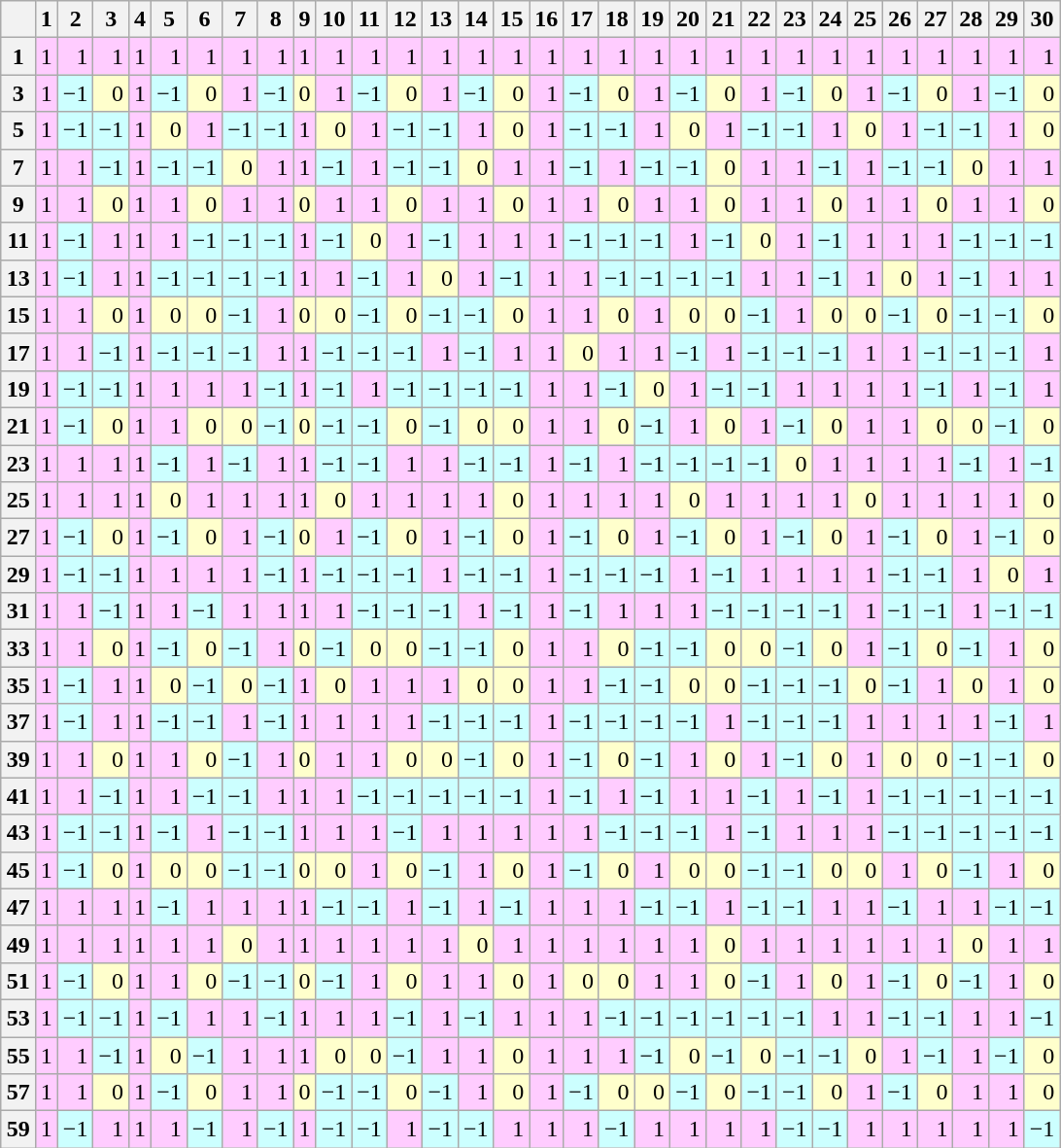<table class="wikitable" style="margin-left: auto; margin-right: auto; border: none; text-align: right">
<tr>
<th></th>
<th>1</th>
<th>2</th>
<th>3</th>
<th>4</th>
<th>5</th>
<th>6</th>
<th>7</th>
<th>8</th>
<th>9</th>
<th>10</th>
<th>11</th>
<th>12</th>
<th>13</th>
<th>14</th>
<th>15</th>
<th>16</th>
<th>17</th>
<th>18</th>
<th>19</th>
<th>20</th>
<th>21</th>
<th>22</th>
<th>23</th>
<th>24</th>
<th>25</th>
<th>26</th>
<th>27</th>
<th>28</th>
<th>29</th>
<th>30</th>
</tr>
<tr>
<th>1</th>
<td style="background:#ffccff">1</td>
<td style="background:#ffccff">1</td>
<td style="background:#ffccff">1</td>
<td style="background:#ffccff">1</td>
<td style="background:#ffccff">1</td>
<td style="background:#ffccff">1</td>
<td style="background:#ffccff">1</td>
<td style="background:#ffccff">1</td>
<td style="background:#ffccff">1</td>
<td style="background:#ffccff">1</td>
<td style="background:#ffccff">1</td>
<td style="background:#ffccff">1</td>
<td style="background:#ffccff">1</td>
<td style="background:#ffccff">1</td>
<td style="background:#ffccff">1</td>
<td style="background:#ffccff">1</td>
<td style="background:#ffccff">1</td>
<td style="background:#ffccff">1</td>
<td style="background:#ffccff">1</td>
<td style="background:#ffccff">1</td>
<td style="background:#ffccff">1</td>
<td style="background:#ffccff">1</td>
<td style="background:#ffccff">1</td>
<td style="background:#ffccff">1</td>
<td style="background:#ffccff">1</td>
<td style="background:#ffccff">1</td>
<td style="background:#ffccff">1</td>
<td style="background:#ffccff">1</td>
<td style="background:#ffccff">1</td>
<td style="background:#ffccff">1</td>
</tr>
<tr>
<th>3</th>
<td style="background:#ffccff">1</td>
<td style="background:#ccffff">−1</td>
<td style="background:#ffffcc">0</td>
<td style="background:#ffccff">1</td>
<td style="background:#ccffff">−1</td>
<td style="background:#ffffcc">0</td>
<td style="background:#ffccff">1</td>
<td style="background:#ccffff">−1</td>
<td style="background:#ffffcc">0</td>
<td style="background:#ffccff">1</td>
<td style="background:#ccffff">−1</td>
<td style="background:#ffffcc">0</td>
<td style="background:#ffccff">1</td>
<td style="background:#ccffff">−1</td>
<td style="background:#ffffcc">0</td>
<td style="background:#ffccff">1</td>
<td style="background:#ccffff">−1</td>
<td style="background:#ffffcc">0</td>
<td style="background:#ffccff">1</td>
<td style="background:#ccffff">−1</td>
<td style="background:#ffffcc">0</td>
<td style="background:#ffccff">1</td>
<td style="background:#ccffff">−1</td>
<td style="background:#ffffcc">0</td>
<td style="background:#ffccff">1</td>
<td style="background:#ccffff">−1</td>
<td style="background:#ffffcc">0</td>
<td style="background:#ffccff">1</td>
<td style="background:#ccffff">−1</td>
<td style="background:#ffffcc">0</td>
</tr>
<tr>
<th>5</th>
<td style="background:#ffccff">1</td>
<td style="background:#ccffff">−1</td>
<td style="background:#ccffff">−1</td>
<td style="background:#ffccff">1</td>
<td style="background:#ffffcc">0</td>
<td style="background:#ffccff">1</td>
<td style="background:#ccffff">−1</td>
<td style="background:#ccffff">−1</td>
<td style="background:#ffccff">1</td>
<td style="background:#ffffcc">0</td>
<td style="background:#ffccff">1</td>
<td style="background:#ccffff">−1</td>
<td style="background:#ccffff">−1</td>
<td style="background:#ffccff">1</td>
<td style="background:#ffffcc">0</td>
<td style="background:#ffccff">1</td>
<td style="background:#ccffff">−1</td>
<td style="background:#ccffff">−1</td>
<td style="background:#ffccff">1</td>
<td style="background:#ffffcc">0</td>
<td style="background:#ffccff">1</td>
<td style="background:#ccffff">−1</td>
<td style="background:#ccffff">−1</td>
<td style="background:#ffccff">1</td>
<td style="background:#ffffcc">0</td>
<td style="background:#ffccff">1</td>
<td style="background:#ccffff">−1</td>
<td style="background:#ccffff">−1</td>
<td style="background:#ffccff">1</td>
<td style="background:#ffffcc">0</td>
</tr>
<tr>
<th>7</th>
<td style="background:#ffccff">1</td>
<td style="background:#ffccff">1</td>
<td style="background:#ccffff">−1</td>
<td style="background:#ffccff">1</td>
<td style="background:#ccffff">−1</td>
<td style="background:#ccffff">−1</td>
<td style="background:#ffffcc">0</td>
<td style="background:#ffccff">1</td>
<td style="background:#ffccff">1</td>
<td style="background:#ccffff">−1</td>
<td style="background:#ffccff">1</td>
<td style="background:#ccffff">−1</td>
<td style="background:#ccffff">−1</td>
<td style="background:#ffffcc">0</td>
<td style="background:#ffccff">1</td>
<td style="background:#ffccff">1</td>
<td style="background:#ccffff">−1</td>
<td style="background:#ffccff">1</td>
<td style="background:#ccffff">−1</td>
<td style="background:#ccffff">−1</td>
<td style="background:#ffffcc">0</td>
<td style="background:#ffccff">1</td>
<td style="background:#ffccff">1</td>
<td style="background:#ccffff">−1</td>
<td style="background:#ffccff">1</td>
<td style="background:#ccffff">−1</td>
<td style="background:#ccffff">−1</td>
<td style="background:#ffffcc">0</td>
<td style="background:#ffccff">1</td>
<td style="background:#ffccff">1</td>
</tr>
<tr>
<th>9</th>
<td style="background:#ffccff">1</td>
<td style="background:#ffccff">1</td>
<td style="background:#ffffcc">0</td>
<td style="background:#ffccff">1</td>
<td style="background:#ffccff">1</td>
<td style="background:#ffffcc">0</td>
<td style="background:#ffccff">1</td>
<td style="background:#ffccff">1</td>
<td style="background:#ffffcc">0</td>
<td style="background:#ffccff">1</td>
<td style="background:#ffccff">1</td>
<td style="background:#ffffcc">0</td>
<td style="background:#ffccff">1</td>
<td style="background:#ffccff">1</td>
<td style="background:#ffffcc">0</td>
<td style="background:#ffccff">1</td>
<td style="background:#ffccff">1</td>
<td style="background:#ffffcc">0</td>
<td style="background:#ffccff">1</td>
<td style="background:#ffccff">1</td>
<td style="background:#ffffcc">0</td>
<td style="background:#ffccff">1</td>
<td style="background:#ffccff">1</td>
<td style="background:#ffffcc">0</td>
<td style="background:#ffccff">1</td>
<td style="background:#ffccff">1</td>
<td style="background:#ffffcc">0</td>
<td style="background:#ffccff">1</td>
<td style="background:#ffccff">1</td>
<td style="background:#ffffcc">0</td>
</tr>
<tr>
<th>11</th>
<td style="background:#ffccff">1</td>
<td style="background:#ccffff">−1</td>
<td style="background:#ffccff">1</td>
<td style="background:#ffccff">1</td>
<td style="background:#ffccff">1</td>
<td style="background:#ccffff">−1</td>
<td style="background:#ccffff">−1</td>
<td style="background:#ccffff">−1</td>
<td style="background:#ffccff">1</td>
<td style="background:#ccffff">−1</td>
<td style="background:#ffffcc">0</td>
<td style="background:#ffccff">1</td>
<td style="background:#ccffff">−1</td>
<td style="background:#ffccff">1</td>
<td style="background:#ffccff">1</td>
<td style="background:#ffccff">1</td>
<td style="background:#ccffff">−1</td>
<td style="background:#ccffff">−1</td>
<td style="background:#ccffff">−1</td>
<td style="background:#ffccff">1</td>
<td style="background:#ccffff">−1</td>
<td style="background:#ffffcc">0</td>
<td style="background:#ffccff">1</td>
<td style="background:#ccffff">−1</td>
<td style="background:#ffccff">1</td>
<td style="background:#ffccff">1</td>
<td style="background:#ffccff">1</td>
<td style="background:#ccffff">−1</td>
<td style="background:#ccffff">−1</td>
<td style="background:#ccffff">−1</td>
</tr>
<tr>
<th>13</th>
<td style="background:#ffccff">1</td>
<td style="background:#ccffff">−1</td>
<td style="background:#ffccff">1</td>
<td style="background:#ffccff">1</td>
<td style="background:#ccffff">−1</td>
<td style="background:#ccffff">−1</td>
<td style="background:#ccffff">−1</td>
<td style="background:#ccffff">−1</td>
<td style="background:#ffccff">1</td>
<td style="background:#ffccff">1</td>
<td style="background:#ccffff">−1</td>
<td style="background:#ffccff">1</td>
<td style="background:#ffffcc">0</td>
<td style="background:#ffccff">1</td>
<td style="background:#ccffff">−1</td>
<td style="background:#ffccff">1</td>
<td style="background:#ffccff">1</td>
<td style="background:#ccffff">−1</td>
<td style="background:#ccffff">−1</td>
<td style="background:#ccffff">−1</td>
<td style="background:#ccffff">−1</td>
<td style="background:#ffccff">1</td>
<td style="background:#ffccff">1</td>
<td style="background:#ccffff">−1</td>
<td style="background:#ffccff">1</td>
<td style="background:#ffffcc">0</td>
<td style="background:#ffccff">1</td>
<td style="background:#ccffff">−1</td>
<td style="background:#ffccff">1</td>
<td style="background:#ffccff">1</td>
</tr>
<tr>
<th>15</th>
<td style="background:#ffccff">1</td>
<td style="background:#ffccff">1</td>
<td style="background:#ffffcc">0</td>
<td style="background:#ffccff">1</td>
<td style="background:#ffffcc">0</td>
<td style="background:#ffffcc">0</td>
<td style="background:#ccffff">−1</td>
<td style="background:#ffccff">1</td>
<td style="background:#ffffcc">0</td>
<td style="background:#ffffcc">0</td>
<td style="background:#ccffff">−1</td>
<td style="background:#ffffcc">0</td>
<td style="background:#ccffff">−1</td>
<td style="background:#ccffff">−1</td>
<td style="background:#ffffcc">0</td>
<td style="background:#ffccff">1</td>
<td style="background:#ffccff">1</td>
<td style="background:#ffffcc">0</td>
<td style="background:#ffccff">1</td>
<td style="background:#ffffcc">0</td>
<td style="background:#ffffcc">0</td>
<td style="background:#ccffff">−1</td>
<td style="background:#ffccff">1</td>
<td style="background:#ffffcc">0</td>
<td style="background:#ffffcc">0</td>
<td style="background:#ccffff">−1</td>
<td style="background:#ffffcc">0</td>
<td style="background:#ccffff">−1</td>
<td style="background:#ccffff">−1</td>
<td style="background:#ffffcc">0</td>
</tr>
<tr>
<th>17</th>
<td style="background:#ffccff">1</td>
<td style="background:#ffccff">1</td>
<td style="background:#ccffff">−1</td>
<td style="background:#ffccff">1</td>
<td style="background:#ccffff">−1</td>
<td style="background:#ccffff">−1</td>
<td style="background:#ccffff">−1</td>
<td style="background:#ffccff">1</td>
<td style="background:#ffccff">1</td>
<td style="background:#ccffff">−1</td>
<td style="background:#ccffff">−1</td>
<td style="background:#ccffff">−1</td>
<td style="background:#ffccff">1</td>
<td style="background:#ccffff">−1</td>
<td style="background:#ffccff">1</td>
<td style="background:#ffccff">1</td>
<td style="background:#ffffcc">0</td>
<td style="background:#ffccff">1</td>
<td style="background:#ffccff">1</td>
<td style="background:#ccffff">−1</td>
<td style="background:#ffccff">1</td>
<td style="background:#ccffff">−1</td>
<td style="background:#ccffff">−1</td>
<td style="background:#ccffff">−1</td>
<td style="background:#ffccff">1</td>
<td style="background:#ffccff">1</td>
<td style="background:#ccffff">−1</td>
<td style="background:#ccffff">−1</td>
<td style="background:#ccffff">−1</td>
<td style="background:#ffccff">1</td>
</tr>
<tr>
<th>19</th>
<td style="background:#ffccff">1</td>
<td style="background:#ccffff">−1</td>
<td style="background:#ccffff">−1</td>
<td style="background:#ffccff">1</td>
<td style="background:#ffccff">1</td>
<td style="background:#ffccff">1</td>
<td style="background:#ffccff">1</td>
<td style="background:#ccffff">−1</td>
<td style="background:#ffccff">1</td>
<td style="background:#ccffff">−1</td>
<td style="background:#ffccff">1</td>
<td style="background:#ccffff">−1</td>
<td style="background:#ccffff">−1</td>
<td style="background:#ccffff">−1</td>
<td style="background:#ccffff">−1</td>
<td style="background:#ffccff">1</td>
<td style="background:#ffccff">1</td>
<td style="background:#ccffff">−1</td>
<td style="background:#ffffcc">0</td>
<td style="background:#ffccff">1</td>
<td style="background:#ccffff">−1</td>
<td style="background:#ccffff">−1</td>
<td style="background:#ffccff">1</td>
<td style="background:#ffccff">1</td>
<td style="background:#ffccff">1</td>
<td style="background:#ffccff">1</td>
<td style="background:#ccffff">−1</td>
<td style="background:#ffccff">1</td>
<td style="background:#ccffff">−1</td>
<td style="background:#ffccff">1</td>
</tr>
<tr>
<th>21</th>
<td style="background:#ffccff">1</td>
<td style="background:#ccffff">−1</td>
<td style="background:#ffffcc">0</td>
<td style="background:#ffccff">1</td>
<td style="background:#ffccff">1</td>
<td style="background:#ffffcc">0</td>
<td style="background:#ffffcc">0</td>
<td style="background:#ccffff">−1</td>
<td style="background:#ffffcc">0</td>
<td style="background:#ccffff">−1</td>
<td style="background:#ccffff">−1</td>
<td style="background:#ffffcc">0</td>
<td style="background:#ccffff">−1</td>
<td style="background:#ffffcc">0</td>
<td style="background:#ffffcc">0</td>
<td style="background:#ffccff">1</td>
<td style="background:#ffccff">1</td>
<td style="background:#ffffcc">0</td>
<td style="background:#ccffff">−1</td>
<td style="background:#ffccff">1</td>
<td style="background:#ffffcc">0</td>
<td style="background:#ffccff">1</td>
<td style="background:#ccffff">−1</td>
<td style="background:#ffffcc">0</td>
<td style="background:#ffccff">1</td>
<td style="background:#ffccff">1</td>
<td style="background:#ffffcc">0</td>
<td style="background:#ffffcc">0</td>
<td style="background:#ccffff">−1</td>
<td style="background:#ffffcc">0</td>
</tr>
<tr>
<th>23</th>
<td style="background:#ffccff">1</td>
<td style="background:#ffccff">1</td>
<td style="background:#ffccff">1</td>
<td style="background:#ffccff">1</td>
<td style="background:#ccffff">−1</td>
<td style="background:#ffccff">1</td>
<td style="background:#ccffff">−1</td>
<td style="background:#ffccff">1</td>
<td style="background:#ffccff">1</td>
<td style="background:#ccffff">−1</td>
<td style="background:#ccffff">−1</td>
<td style="background:#ffccff">1</td>
<td style="background:#ffccff">1</td>
<td style="background:#ccffff">−1</td>
<td style="background:#ccffff">−1</td>
<td style="background:#ffccff">1</td>
<td style="background:#ccffff">−1</td>
<td style="background:#ffccff">1</td>
<td style="background:#ccffff">−1</td>
<td style="background:#ccffff">−1</td>
<td style="background:#ccffff">−1</td>
<td style="background:#ccffff">−1</td>
<td style="background:#ffffcc">0</td>
<td style="background:#ffccff">1</td>
<td style="background:#ffccff">1</td>
<td style="background:#ffccff">1</td>
<td style="background:#ffccff">1</td>
<td style="background:#ccffff">−1</td>
<td style="background:#ffccff">1</td>
<td style="background:#ccffff">−1</td>
</tr>
<tr>
<th>25</th>
<td style="background:#ffccff">1</td>
<td style="background:#ffccff">1</td>
<td style="background:#ffccff">1</td>
<td style="background:#ffccff">1</td>
<td style="background:#ffffcc">0</td>
<td style="background:#ffccff">1</td>
<td style="background:#ffccff">1</td>
<td style="background:#ffccff">1</td>
<td style="background:#ffccff">1</td>
<td style="background:#ffffcc">0</td>
<td style="background:#ffccff">1</td>
<td style="background:#ffccff">1</td>
<td style="background:#ffccff">1</td>
<td style="background:#ffccff">1</td>
<td style="background:#ffffcc">0</td>
<td style="background:#ffccff">1</td>
<td style="background:#ffccff">1</td>
<td style="background:#ffccff">1</td>
<td style="background:#ffccff">1</td>
<td style="background:#ffffcc">0</td>
<td style="background:#ffccff">1</td>
<td style="background:#ffccff">1</td>
<td style="background:#ffccff">1</td>
<td style="background:#ffccff">1</td>
<td style="background:#ffffcc">0</td>
<td style="background:#ffccff">1</td>
<td style="background:#ffccff">1</td>
<td style="background:#ffccff">1</td>
<td style="background:#ffccff">1</td>
<td style="background:#ffffcc">0</td>
</tr>
<tr>
<th>27</th>
<td style="background:#ffccff">1</td>
<td style="background:#ccffff">−1</td>
<td style="background:#ffffcc">0</td>
<td style="background:#ffccff">1</td>
<td style="background:#ccffff">−1</td>
<td style="background:#ffffcc">0</td>
<td style="background:#ffccff">1</td>
<td style="background:#ccffff">−1</td>
<td style="background:#ffffcc">0</td>
<td style="background:#ffccff">1</td>
<td style="background:#ccffff">−1</td>
<td style="background:#ffffcc">0</td>
<td style="background:#ffccff">1</td>
<td style="background:#ccffff">−1</td>
<td style="background:#ffffcc">0</td>
<td style="background:#ffccff">1</td>
<td style="background:#ccffff">−1</td>
<td style="background:#ffffcc">0</td>
<td style="background:#ffccff">1</td>
<td style="background:#ccffff">−1</td>
<td style="background:#ffffcc">0</td>
<td style="background:#ffccff">1</td>
<td style="background:#ccffff">−1</td>
<td style="background:#ffffcc">0</td>
<td style="background:#ffccff">1</td>
<td style="background:#ccffff">−1</td>
<td style="background:#ffffcc">0</td>
<td style="background:#ffccff">1</td>
<td style="background:#ccffff">−1</td>
<td style="background:#ffffcc">0</td>
</tr>
<tr>
<th>29</th>
<td style="background:#ffccff">1</td>
<td style="background:#ccffff">−1</td>
<td style="background:#ccffff">−1</td>
<td style="background:#ffccff">1</td>
<td style="background:#ffccff">1</td>
<td style="background:#ffccff">1</td>
<td style="background:#ffccff">1</td>
<td style="background:#ccffff">−1</td>
<td style="background:#ffccff">1</td>
<td style="background:#ccffff">−1</td>
<td style="background:#ccffff">−1</td>
<td style="background:#ccffff">−1</td>
<td style="background:#ffccff">1</td>
<td style="background:#ccffff">−1</td>
<td style="background:#ccffff">−1</td>
<td style="background:#ffccff">1</td>
<td style="background:#ccffff">−1</td>
<td style="background:#ccffff">−1</td>
<td style="background:#ccffff">−1</td>
<td style="background:#ffccff">1</td>
<td style="background:#ccffff">−1</td>
<td style="background:#ffccff">1</td>
<td style="background:#ffccff">1</td>
<td style="background:#ffccff">1</td>
<td style="background:#ffccff">1</td>
<td style="background:#ccffff">−1</td>
<td style="background:#ccffff">−1</td>
<td style="background:#ffccff">1</td>
<td style="background:#ffffcc">0</td>
<td style="background:#ffccff">1</td>
</tr>
<tr>
<th>31</th>
<td style="background:#ffccff">1</td>
<td style="background:#ffccff">1</td>
<td style="background:#ccffff">−1</td>
<td style="background:#ffccff">1</td>
<td style="background:#ffccff">1</td>
<td style="background:#ccffff">−1</td>
<td style="background:#ffccff">1</td>
<td style="background:#ffccff">1</td>
<td style="background:#ffccff">1</td>
<td style="background:#ffccff">1</td>
<td style="background:#ccffff">−1</td>
<td style="background:#ccffff">−1</td>
<td style="background:#ccffff">−1</td>
<td style="background:#ffccff">1</td>
<td style="background:#ccffff">−1</td>
<td style="background:#ffccff">1</td>
<td style="background:#ccffff">−1</td>
<td style="background:#ffccff">1</td>
<td style="background:#ffccff">1</td>
<td style="background:#ffccff">1</td>
<td style="background:#ccffff">−1</td>
<td style="background:#ccffff">−1</td>
<td style="background:#ccffff">−1</td>
<td style="background:#ccffff">−1</td>
<td style="background:#ffccff">1</td>
<td style="background:#ccffff">−1</td>
<td style="background:#ccffff">−1</td>
<td style="background:#ffccff">1</td>
<td style="background:#ccffff">−1</td>
<td style="background:#ccffff">−1</td>
</tr>
<tr>
<th>33</th>
<td style="background:#ffccff">1</td>
<td style="background:#ffccff">1</td>
<td style="background:#ffffcc">0</td>
<td style="background:#ffccff">1</td>
<td style="background:#ccffff">−1</td>
<td style="background:#ffffcc">0</td>
<td style="background:#ccffff">−1</td>
<td style="background:#ffccff">1</td>
<td style="background:#ffffcc">0</td>
<td style="background:#ccffff">−1</td>
<td style="background:#ffffcc">0</td>
<td style="background:#ffffcc">0</td>
<td style="background:#ccffff">−1</td>
<td style="background:#ccffff">−1</td>
<td style="background:#ffffcc">0</td>
<td style="background:#ffccff">1</td>
<td style="background:#ffccff">1</td>
<td style="background:#ffffcc">0</td>
<td style="background:#ccffff">−1</td>
<td style="background:#ccffff">−1</td>
<td style="background:#ffffcc">0</td>
<td style="background:#ffffcc">0</td>
<td style="background:#ccffff">−1</td>
<td style="background:#ffffcc">0</td>
<td style="background:#ffccff">1</td>
<td style="background:#ccffff">−1</td>
<td style="background:#ffffcc">0</td>
<td style="background:#ccffff">−1</td>
<td style="background:#ffccff">1</td>
<td style="background:#ffffcc">0</td>
</tr>
<tr>
<th>35</th>
<td style="background:#ffccff">1</td>
<td style="background:#ccffff">−1</td>
<td style="background:#ffccff">1</td>
<td style="background:#ffccff">1</td>
<td style="background:#ffffcc">0</td>
<td style="background:#ccffff">−1</td>
<td style="background:#ffffcc">0</td>
<td style="background:#ccffff">−1</td>
<td style="background:#ffccff">1</td>
<td style="background:#ffffcc">0</td>
<td style="background:#ffccff">1</td>
<td style="background:#ffccff">1</td>
<td style="background:#ffccff">1</td>
<td style="background:#ffffcc">0</td>
<td style="background:#ffffcc">0</td>
<td style="background:#ffccff">1</td>
<td style="background:#ffccff">1</td>
<td style="background:#ccffff">−1</td>
<td style="background:#ccffff">−1</td>
<td style="background:#ffffcc">0</td>
<td style="background:#ffffcc">0</td>
<td style="background:#ccffff">−1</td>
<td style="background:#ccffff">−1</td>
<td style="background:#ccffff">−1</td>
<td style="background:#ffffcc">0</td>
<td style="background:#ccffff">−1</td>
<td style="background:#ffccff">1</td>
<td style="background:#ffffcc">0</td>
<td style="background:#ffccff">1</td>
<td style="background:#ffffcc">0</td>
</tr>
<tr>
<th>37</th>
<td style="background:#ffccff">1</td>
<td style="background:#ccffff">−1</td>
<td style="background:#ffccff">1</td>
<td style="background:#ffccff">1</td>
<td style="background:#ccffff">−1</td>
<td style="background:#ccffff">−1</td>
<td style="background:#ffccff">1</td>
<td style="background:#ccffff">−1</td>
<td style="background:#ffccff">1</td>
<td style="background:#ffccff">1</td>
<td style="background:#ffccff">1</td>
<td style="background:#ffccff">1</td>
<td style="background:#ccffff">−1</td>
<td style="background:#ccffff">−1</td>
<td style="background:#ccffff">−1</td>
<td style="background:#ffccff">1</td>
<td style="background:#ccffff">−1</td>
<td style="background:#ccffff">−1</td>
<td style="background:#ccffff">−1</td>
<td style="background:#ccffff">−1</td>
<td style="background:#ffccff">1</td>
<td style="background:#ccffff">−1</td>
<td style="background:#ccffff">−1</td>
<td style="background:#ccffff">−1</td>
<td style="background:#ffccff">1</td>
<td style="background:#ffccff">1</td>
<td style="background:#ffccff">1</td>
<td style="background:#ffccff">1</td>
<td style="background:#ccffff">−1</td>
<td style="background:#ffccff">1</td>
</tr>
<tr>
<th>39</th>
<td style="background:#ffccff">1</td>
<td style="background:#ffccff">1</td>
<td style="background:#ffffcc">0</td>
<td style="background:#ffccff">1</td>
<td style="background:#ffccff">1</td>
<td style="background:#ffffcc">0</td>
<td style="background:#ccffff">−1</td>
<td style="background:#ffccff">1</td>
<td style="background:#ffffcc">0</td>
<td style="background:#ffccff">1</td>
<td style="background:#ffccff">1</td>
<td style="background:#ffffcc">0</td>
<td style="background:#ffffcc">0</td>
<td style="background:#ccffff">−1</td>
<td style="background:#ffffcc">0</td>
<td style="background:#ffccff">1</td>
<td style="background:#ccffff">−1</td>
<td style="background:#ffffcc">0</td>
<td style="background:#ccffff">−1</td>
<td style="background:#ffccff">1</td>
<td style="background:#ffffcc">0</td>
<td style="background:#ffccff">1</td>
<td style="background:#ccffff">−1</td>
<td style="background:#ffffcc">0</td>
<td style="background:#ffccff">1</td>
<td style="background:#ffffcc">0</td>
<td style="background:#ffffcc">0</td>
<td style="background:#ccffff">−1</td>
<td style="background:#ccffff">−1</td>
<td style="background:#ffffcc">0</td>
</tr>
<tr>
<th>41</th>
<td style="background:#ffccff">1</td>
<td style="background:#ffccff">1</td>
<td style="background:#ccffff">−1</td>
<td style="background:#ffccff">1</td>
<td style="background:#ffccff">1</td>
<td style="background:#ccffff">−1</td>
<td style="background:#ccffff">−1</td>
<td style="background:#ffccff">1</td>
<td style="background:#ffccff">1</td>
<td style="background:#ffccff">1</td>
<td style="background:#ccffff">−1</td>
<td style="background:#ccffff">−1</td>
<td style="background:#ccffff">−1</td>
<td style="background:#ccffff">−1</td>
<td style="background:#ccffff">−1</td>
<td style="background:#ffccff">1</td>
<td style="background:#ccffff">−1</td>
<td style="background:#ffccff">1</td>
<td style="background:#ccffff">−1</td>
<td style="background:#ffccff">1</td>
<td style="background:#ffccff">1</td>
<td style="background:#ccffff">−1</td>
<td style="background:#ffccff">1</td>
<td style="background:#ccffff">−1</td>
<td style="background:#ffccff">1</td>
<td style="background:#ccffff">−1</td>
<td style="background:#ccffff">−1</td>
<td style="background:#ccffff">−1</td>
<td style="background:#ccffff">−1</td>
<td style="background:#ccffff">−1</td>
</tr>
<tr>
<th>43</th>
<td style="background:#ffccff">1</td>
<td style="background:#ccffff">−1</td>
<td style="background:#ccffff">−1</td>
<td style="background:#ffccff">1</td>
<td style="background:#ccffff">−1</td>
<td style="background:#ffccff">1</td>
<td style="background:#ccffff">−1</td>
<td style="background:#ccffff">−1</td>
<td style="background:#ffccff">1</td>
<td style="background:#ffccff">1</td>
<td style="background:#ffccff">1</td>
<td style="background:#ccffff">−1</td>
<td style="background:#ffccff">1</td>
<td style="background:#ffccff">1</td>
<td style="background:#ffccff">1</td>
<td style="background:#ffccff">1</td>
<td style="background:#ffccff">1</td>
<td style="background:#ccffff">−1</td>
<td style="background:#ccffff">−1</td>
<td style="background:#ccffff">−1</td>
<td style="background:#ffccff">1</td>
<td style="background:#ccffff">−1</td>
<td style="background:#ffccff">1</td>
<td style="background:#ffccff">1</td>
<td style="background:#ffccff">1</td>
<td style="background:#ccffff">−1</td>
<td style="background:#ccffff">−1</td>
<td style="background:#ccffff">−1</td>
<td style="background:#ccffff">−1</td>
<td style="background:#ccffff">−1</td>
</tr>
<tr>
<th>45</th>
<td style="background:#ffccff">1</td>
<td style="background:#ccffff">−1</td>
<td style="background:#ffffcc">0</td>
<td style="background:#ffccff">1</td>
<td style="background:#ffffcc">0</td>
<td style="background:#ffffcc">0</td>
<td style="background:#ccffff">−1</td>
<td style="background:#ccffff">−1</td>
<td style="background:#ffffcc">0</td>
<td style="background:#ffffcc">0</td>
<td style="background:#ffccff">1</td>
<td style="background:#ffffcc">0</td>
<td style="background:#ccffff">−1</td>
<td style="background:#ffccff">1</td>
<td style="background:#ffffcc">0</td>
<td style="background:#ffccff">1</td>
<td style="background:#ccffff">−1</td>
<td style="background:#ffffcc">0</td>
<td style="background:#ffccff">1</td>
<td style="background:#ffffcc">0</td>
<td style="background:#ffffcc">0</td>
<td style="background:#ccffff">−1</td>
<td style="background:#ccffff">−1</td>
<td style="background:#ffffcc">0</td>
<td style="background:#ffffcc">0</td>
<td style="background:#ffccff">1</td>
<td style="background:#ffffcc">0</td>
<td style="background:#ccffff">−1</td>
<td style="background:#ffccff">1</td>
<td style="background:#ffffcc">0</td>
</tr>
<tr>
<th>47</th>
<td style="background:#ffccff">1</td>
<td style="background:#ffccff">1</td>
<td style="background:#ffccff">1</td>
<td style="background:#ffccff">1</td>
<td style="background:#ccffff">−1</td>
<td style="background:#ffccff">1</td>
<td style="background:#ffccff">1</td>
<td style="background:#ffccff">1</td>
<td style="background:#ffccff">1</td>
<td style="background:#ccffff">−1</td>
<td style="background:#ccffff">−1</td>
<td style="background:#ffccff">1</td>
<td style="background:#ccffff">−1</td>
<td style="background:#ffccff">1</td>
<td style="background:#ccffff">−1</td>
<td style="background:#ffccff">1</td>
<td style="background:#ffccff">1</td>
<td style="background:#ffccff">1</td>
<td style="background:#ccffff">−1</td>
<td style="background:#ccffff">−1</td>
<td style="background:#ffccff">1</td>
<td style="background:#ccffff">−1</td>
<td style="background:#ccffff">−1</td>
<td style="background:#ffccff">1</td>
<td style="background:#ffccff">1</td>
<td style="background:#ccffff">−1</td>
<td style="background:#ffccff">1</td>
<td style="background:#ffccff">1</td>
<td style="background:#ccffff">−1</td>
<td style="background:#ccffff">−1</td>
</tr>
<tr>
<th>49</th>
<td style="background:#ffccff">1</td>
<td style="background:#ffccff">1</td>
<td style="background:#ffccff">1</td>
<td style="background:#ffccff">1</td>
<td style="background:#ffccff">1</td>
<td style="background:#ffccff">1</td>
<td style="background:#ffffcc">0</td>
<td style="background:#ffccff">1</td>
<td style="background:#ffccff">1</td>
<td style="background:#ffccff">1</td>
<td style="background:#ffccff">1</td>
<td style="background:#ffccff">1</td>
<td style="background:#ffccff">1</td>
<td style="background:#ffffcc">0</td>
<td style="background:#ffccff">1</td>
<td style="background:#ffccff">1</td>
<td style="background:#ffccff">1</td>
<td style="background:#ffccff">1</td>
<td style="background:#ffccff">1</td>
<td style="background:#ffccff">1</td>
<td style="background:#ffffcc">0</td>
<td style="background:#ffccff">1</td>
<td style="background:#ffccff">1</td>
<td style="background:#ffccff">1</td>
<td style="background:#ffccff">1</td>
<td style="background:#ffccff">1</td>
<td style="background:#ffccff">1</td>
<td style="background:#ffffcc">0</td>
<td style="background:#ffccff">1</td>
<td style="background:#ffccff">1</td>
</tr>
<tr>
<th>51</th>
<td style="background:#ffccff">1</td>
<td style="background:#ccffff">−1</td>
<td style="background:#ffffcc">0</td>
<td style="background:#ffccff">1</td>
<td style="background:#ffccff">1</td>
<td style="background:#ffffcc">0</td>
<td style="background:#ccffff">−1</td>
<td style="background:#ccffff">−1</td>
<td style="background:#ffffcc">0</td>
<td style="background:#ccffff">−1</td>
<td style="background:#ffccff">1</td>
<td style="background:#ffffcc">0</td>
<td style="background:#ffccff">1</td>
<td style="background:#ffccff">1</td>
<td style="background:#ffffcc">0</td>
<td style="background:#ffccff">1</td>
<td style="background:#ffffcc">0</td>
<td style="background:#ffffcc">0</td>
<td style="background:#ffccff">1</td>
<td style="background:#ffccff">1</td>
<td style="background:#ffffcc">0</td>
<td style="background:#ccffff">−1</td>
<td style="background:#ffccff">1</td>
<td style="background:#ffffcc">0</td>
<td style="background:#ffccff">1</td>
<td style="background:#ccffff">−1</td>
<td style="background:#ffffcc">0</td>
<td style="background:#ccffff">−1</td>
<td style="background:#ffccff">1</td>
<td style="background:#ffffcc">0</td>
</tr>
<tr>
<th>53</th>
<td style="background:#ffccff">1</td>
<td style="background:#ccffff">−1</td>
<td style="background:#ccffff">−1</td>
<td style="background:#ffccff">1</td>
<td style="background:#ccffff">−1</td>
<td style="background:#ffccff">1</td>
<td style="background:#ffccff">1</td>
<td style="background:#ccffff">−1</td>
<td style="background:#ffccff">1</td>
<td style="background:#ffccff">1</td>
<td style="background:#ffccff">1</td>
<td style="background:#ccffff">−1</td>
<td style="background:#ffccff">1</td>
<td style="background:#ccffff">−1</td>
<td style="background:#ffccff">1</td>
<td style="background:#ffccff">1</td>
<td style="background:#ffccff">1</td>
<td style="background:#ccffff">−1</td>
<td style="background:#ccffff">−1</td>
<td style="background:#ccffff">−1</td>
<td style="background:#ccffff">−1</td>
<td style="background:#ccffff">−1</td>
<td style="background:#ccffff">−1</td>
<td style="background:#ffccff">1</td>
<td style="background:#ffccff">1</td>
<td style="background:#ccffff">−1</td>
<td style="background:#ccffff">−1</td>
<td style="background:#ffccff">1</td>
<td style="background:#ffccff">1</td>
<td style="background:#ccffff">−1</td>
</tr>
<tr>
<th>55</th>
<td style="background:#ffccff">1</td>
<td style="background:#ffccff">1</td>
<td style="background:#ccffff">−1</td>
<td style="background:#ffccff">1</td>
<td style="background:#ffffcc">0</td>
<td style="background:#ccffff">−1</td>
<td style="background:#ffccff">1</td>
<td style="background:#ffccff">1</td>
<td style="background:#ffccff">1</td>
<td style="background:#ffffcc">0</td>
<td style="background:#ffffcc">0</td>
<td style="background:#ccffff">−1</td>
<td style="background:#ffccff">1</td>
<td style="background:#ffccff">1</td>
<td style="background:#ffffcc">0</td>
<td style="background:#ffccff">1</td>
<td style="background:#ffccff">1</td>
<td style="background:#ffccff">1</td>
<td style="background:#ccffff">−1</td>
<td style="background:#ffffcc">0</td>
<td style="background:#ccffff">−1</td>
<td style="background:#ffffcc">0</td>
<td style="background:#ccffff">−1</td>
<td style="background:#ccffff">−1</td>
<td style="background:#ffffcc">0</td>
<td style="background:#ffccff">1</td>
<td style="background:#ccffff">−1</td>
<td style="background:#ffccff">1</td>
<td style="background:#ccffff">−1</td>
<td style="background:#ffffcc">0</td>
</tr>
<tr>
<th>57</th>
<td style="background:#ffccff">1</td>
<td style="background:#ffccff">1</td>
<td style="background:#ffffcc">0</td>
<td style="background:#ffccff">1</td>
<td style="background:#ccffff">−1</td>
<td style="background:#ffffcc">0</td>
<td style="background:#ffccff">1</td>
<td style="background:#ffccff">1</td>
<td style="background:#ffffcc">0</td>
<td style="background:#ccffff">−1</td>
<td style="background:#ccffff">−1</td>
<td style="background:#ffffcc">0</td>
<td style="background:#ccffff">−1</td>
<td style="background:#ffccff">1</td>
<td style="background:#ffffcc">0</td>
<td style="background:#ffccff">1</td>
<td style="background:#ccffff">−1</td>
<td style="background:#ffffcc">0</td>
<td style="background:#ffffcc">0</td>
<td style="background:#ccffff">−1</td>
<td style="background:#ffffcc">0</td>
<td style="background:#ccffff">−1</td>
<td style="background:#ccffff">−1</td>
<td style="background:#ffffcc">0</td>
<td style="background:#ffccff">1</td>
<td style="background:#ccffff">−1</td>
<td style="background:#ffffcc">0</td>
<td style="background:#ffccff">1</td>
<td style="background:#ffccff">1</td>
<td style="background:#ffffcc">0</td>
</tr>
<tr>
<th>59</th>
<td style="background:#ffccff">1</td>
<td style="background:#ccffff">−1</td>
<td style="background:#ffccff">1</td>
<td style="background:#ffccff">1</td>
<td style="background:#ffccff">1</td>
<td style="background:#ccffff">−1</td>
<td style="background:#ffccff">1</td>
<td style="background:#ccffff">−1</td>
<td style="background:#ffccff">1</td>
<td style="background:#ccffff">−1</td>
<td style="background:#ccffff">−1</td>
<td style="background:#ffccff">1</td>
<td style="background:#ccffff">−1</td>
<td style="background:#ccffff">−1</td>
<td style="background:#ffccff">1</td>
<td style="background:#ffccff">1</td>
<td style="background:#ffccff">1</td>
<td style="background:#ccffff">−1</td>
<td style="background:#ffccff">1</td>
<td style="background:#ffccff">1</td>
<td style="background:#ffccff">1</td>
<td style="background:#ffccff">1</td>
<td style="background:#ccffff">−1</td>
<td style="background:#ccffff">−1</td>
<td style="background:#ffccff">1</td>
<td style="background:#ffccff">1</td>
<td style="background:#ffccff">1</td>
<td style="background:#ffccff">1</td>
<td style="background:#ffccff">1</td>
<td style="background:#ccffff">−1</td>
</tr>
</table>
